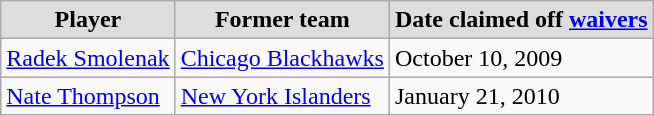<table class="wikitable">
<tr style="text-align:center; background:#ddd;">
<td><strong>Player</strong></td>
<td><strong>Former team</strong></td>
<td><strong>Date claimed off <a href='#'>waivers</a></strong></td>
</tr>
<tr>
<td><a href='#'>Radek Smolenak</a></td>
<td><a href='#'>Chicago Blackhawks</a></td>
<td>October 10, 2009</td>
</tr>
<tr>
<td><a href='#'>Nate Thompson</a></td>
<td><a href='#'>New York Islanders</a></td>
<td>January 21, 2010</td>
</tr>
</table>
